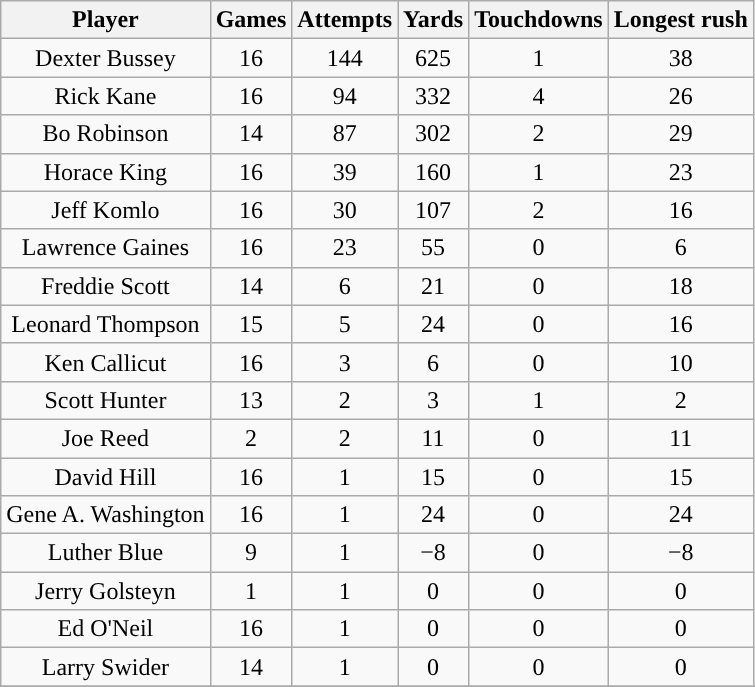<table class="wikitable" style="text-align:center">
<tr>
<th>Player</th>
<th>Games</th>
<th>Attempts</th>
<th>Yards</th>
<th>Touchdowns</th>
<th>Longest rush</th>
</tr>
<tr>
<td>Dexter Bussey</td>
<td>16</td>
<td>144</td>
<td>625</td>
<td>1</td>
<td>38</td>
</tr>
<tr>
<td>Rick Kane</td>
<td>16</td>
<td>94</td>
<td>332</td>
<td>4</td>
<td>26</td>
</tr>
<tr>
<td>Bo Robinson</td>
<td>14</td>
<td>87</td>
<td>302</td>
<td>2</td>
<td>29</td>
</tr>
<tr>
<td>Horace King</td>
<td>16</td>
<td>39</td>
<td>160</td>
<td>1</td>
<td>23</td>
</tr>
<tr>
<td>Jeff Komlo</td>
<td>16</td>
<td>30</td>
<td>107</td>
<td>2</td>
<td>16</td>
</tr>
<tr>
<td>Lawrence Gaines</td>
<td>16</td>
<td>23</td>
<td>55</td>
<td>0</td>
<td>6</td>
</tr>
<tr>
<td>Freddie Scott</td>
<td>14</td>
<td>6</td>
<td>21</td>
<td>0</td>
<td>18</td>
</tr>
<tr>
<td>Leonard Thompson</td>
<td>15</td>
<td>5</td>
<td>24</td>
<td>0</td>
<td>16</td>
</tr>
<tr>
<td>Ken Callicut</td>
<td>16</td>
<td>3</td>
<td>6</td>
<td>0</td>
<td>10</td>
</tr>
<tr>
<td>Scott Hunter</td>
<td>13</td>
<td>2</td>
<td>3</td>
<td>1</td>
<td>2</td>
</tr>
<tr>
<td>Joe Reed</td>
<td>2</td>
<td>2</td>
<td>11</td>
<td>0</td>
<td>11</td>
</tr>
<tr>
<td>David Hill</td>
<td>16</td>
<td>1</td>
<td>15</td>
<td>0</td>
<td>15</td>
</tr>
<tr>
<td>Gene A. Washington</td>
<td>16</td>
<td>1</td>
<td>24</td>
<td>0</td>
<td>24</td>
</tr>
<tr>
<td>Luther Blue</td>
<td>9</td>
<td>1</td>
<td>−8</td>
<td>0</td>
<td>−8</td>
</tr>
<tr>
<td>Jerry Golsteyn</td>
<td>1</td>
<td>1</td>
<td>0</td>
<td>0</td>
<td>0</td>
</tr>
<tr>
<td>Ed O'Neil</td>
<td>16</td>
<td>1</td>
<td>0</td>
<td>0</td>
<td>0</td>
</tr>
<tr>
<td>Larry Swider</td>
<td>14</td>
<td>1</td>
<td>0</td>
<td>0</td>
<td>0</td>
</tr>
<tr>
</tr>
</table>
